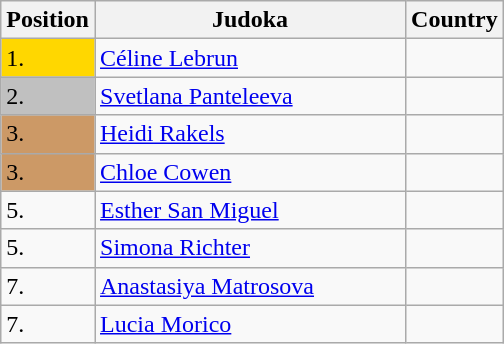<table class=wikitable>
<tr>
<th width=10>Position</th>
<th width=200>Judoka</th>
<th width=10>Country</th>
</tr>
<tr>
<td bgcolor=gold>1.</td>
<td><a href='#'>Céline Lebrun</a></td>
<td></td>
</tr>
<tr>
<td bgcolor="silver">2.</td>
<td><a href='#'>Svetlana Panteleeva</a></td>
<td></td>
</tr>
<tr>
<td bgcolor="CC9966">3.</td>
<td><a href='#'>Heidi Rakels</a></td>
<td></td>
</tr>
<tr>
<td bgcolor="CC9966">3.</td>
<td><a href='#'>Chloe Cowen</a></td>
<td></td>
</tr>
<tr>
<td>5.</td>
<td><a href='#'>Esther San Miguel</a></td>
<td></td>
</tr>
<tr>
<td>5.</td>
<td><a href='#'>Simona Richter</a></td>
<td></td>
</tr>
<tr>
<td>7.</td>
<td><a href='#'>Anastasiya Matrosova</a></td>
<td></td>
</tr>
<tr>
<td>7.</td>
<td><a href='#'>Lucia Morico</a></td>
<td></td>
</tr>
</table>
